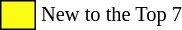<table class="toccolours" style="white-space: nowrap; font-size: 85%;">
<tr>
<td style="background:#fafc15; border: 1px solid black;">      </td>
<td>New to the Top 7</td>
</tr>
</table>
